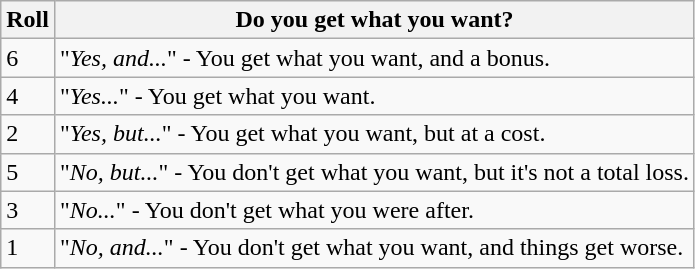<table class="wikitable">
<tr>
<th>Roll</th>
<th>Do you get what you want?</th>
</tr>
<tr>
<td>6</td>
<td>"<em>Yes, and...</em>" - You get what you want, and a bonus.</td>
</tr>
<tr>
<td>4</td>
<td>"<em>Yes...</em>" - You get what you want.</td>
</tr>
<tr>
<td>2</td>
<td>"<em>Yes, but...</em>" - You get what you want, but at a cost.</td>
</tr>
<tr>
<td>5</td>
<td>"<em>No, but...</em>" - You don't get what you want, but it's not a total loss.</td>
</tr>
<tr>
<td>3</td>
<td>"<em>No...</em>" - You don't get what you were after.</td>
</tr>
<tr>
<td>1</td>
<td>"<em>No, and...</em>" - You don't get what you want, and things get worse.</td>
</tr>
</table>
